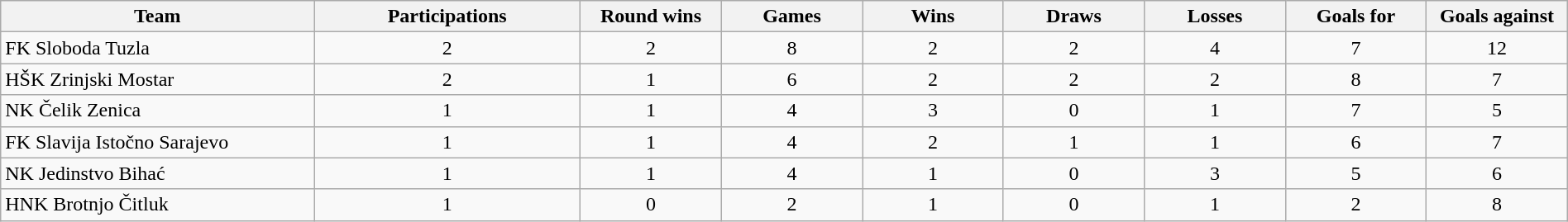<table class="wikitable sortable" style="width:100%; text-align:center">
<tr>
<th style="width:20%">Team</th>
<th style="width:17%">Participations</th>
<th style="width:9%">Round wins</th>
<th style="width:9%">Games</th>
<th style="width:9%">Wins</th>
<th style="width:9%">Draws</th>
<th style="width:9%">Losses</th>
<th style="width:9%">Goals for</th>
<th style="width:9%">Goals against</th>
</tr>
<tr>
<td style="text-align:left">FK Sloboda Tuzla</td>
<td>2</td>
<td>2</td>
<td>8</td>
<td>2</td>
<td>2</td>
<td>4</td>
<td>7</td>
<td>12</td>
</tr>
<tr>
<td style="text-align:left">HŠK Zrinjski Mostar</td>
<td>2</td>
<td>1</td>
<td>6</td>
<td>2</td>
<td>2</td>
<td>2</td>
<td>8</td>
<td>7</td>
</tr>
<tr>
<td style="text-align:left">NK Čelik Zenica</td>
<td>1</td>
<td>1</td>
<td>4</td>
<td>3</td>
<td>0</td>
<td>1</td>
<td>7</td>
<td>5</td>
</tr>
<tr>
<td style="text-align:left">FK Slavija Istočno Sarajevo</td>
<td>1</td>
<td>1</td>
<td>4</td>
<td>2</td>
<td>1</td>
<td>1</td>
<td>6</td>
<td>7</td>
</tr>
<tr>
<td style="text-align:left">NK Jedinstvo Bihać</td>
<td>1</td>
<td>1</td>
<td>4</td>
<td>1</td>
<td>0</td>
<td>3</td>
<td>5</td>
<td>6</td>
</tr>
<tr>
<td style="text-align:left">HNK Brotnjo Čitluk</td>
<td>1</td>
<td>0</td>
<td>2</td>
<td>1</td>
<td>0</td>
<td>1</td>
<td>2</td>
<td>8</td>
</tr>
</table>
